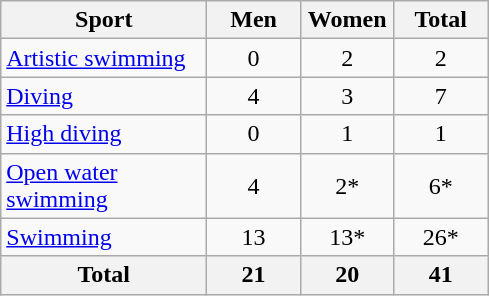<table class="wikitable sortable" style="text-align:center;">
<tr>
<th width=130>Sport</th>
<th width=55>Men</th>
<th width=55>Women</th>
<th width=55>Total</th>
</tr>
<tr>
<td align=left><a href='#'>Artistic swimming</a></td>
<td>0</td>
<td>2</td>
<td>2</td>
</tr>
<tr>
<td align=left><a href='#'>Diving</a></td>
<td>4</td>
<td>3</td>
<td>7</td>
</tr>
<tr>
<td align=left><a href='#'>High diving</a></td>
<td>0</td>
<td>1</td>
<td>1</td>
</tr>
<tr>
<td align=left><a href='#'>Open water swimming</a></td>
<td>4</td>
<td>2*</td>
<td>6*</td>
</tr>
<tr>
<td align=left><a href='#'>Swimming</a></td>
<td>13</td>
<td>13*</td>
<td>26*</td>
</tr>
<tr>
<th>Total</th>
<th>21</th>
<th>20</th>
<th><strong>41</strong></th>
</tr>
</table>
